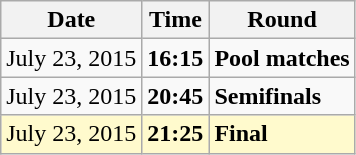<table class="wikitable">
<tr>
<th>Date</th>
<th>Time</th>
<th>Round</th>
</tr>
<tr>
<td>July 23, 2015</td>
<td><strong>16:15</strong></td>
<td><strong>Pool matches</strong></td>
</tr>
<tr>
<td>July 23, 2015</td>
<td><strong>20:45</strong></td>
<td><strong>Semifinals</strong></td>
</tr>
<tr style=background:lemonchiffon>
<td>July 23, 2015</td>
<td><strong>21:25</strong></td>
<td><strong>Final</strong></td>
</tr>
</table>
